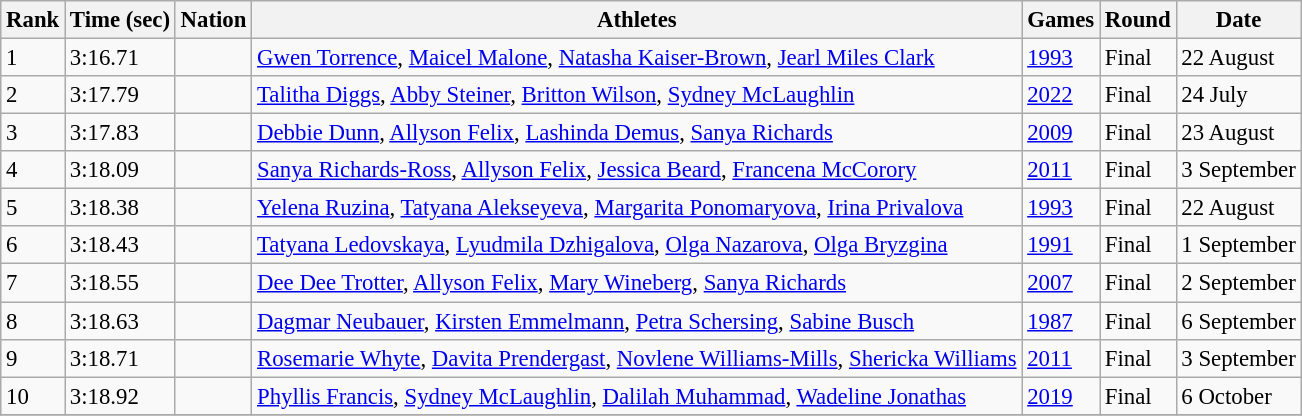<table class=wikitable style="font-size:95%">
<tr>
<th>Rank</th>
<th>Time (sec)</th>
<th>Nation</th>
<th>Athletes</th>
<th>Games</th>
<th>Round</th>
<th>Date</th>
</tr>
<tr>
<td>1</td>
<td>3:16.71</td>
<td align=left></td>
<td><a href='#'>Gwen Torrence</a>, <a href='#'>Maicel Malone</a>, <a href='#'>Natasha Kaiser-Brown</a>, <a href='#'>Jearl Miles Clark</a></td>
<td><a href='#'>1993</a></td>
<td>Final</td>
<td>22 August</td>
</tr>
<tr>
<td>2</td>
<td>3:17.79</td>
<td align=left></td>
<td><a href='#'>Talitha Diggs</a>, <a href='#'>Abby Steiner</a>, <a href='#'>Britton Wilson</a>, <a href='#'>Sydney McLaughlin</a></td>
<td><a href='#'>2022</a></td>
<td>Final</td>
<td>24 July</td>
</tr>
<tr>
<td>3</td>
<td>3:17.83</td>
<td align=left></td>
<td><a href='#'>Debbie Dunn</a>, <a href='#'>Allyson Felix</a>, <a href='#'>Lashinda Demus</a>, <a href='#'>Sanya Richards</a></td>
<td><a href='#'>2009</a></td>
<td>Final</td>
<td>23 August</td>
</tr>
<tr>
<td>4</td>
<td>3:18.09</td>
<td align=left></td>
<td><a href='#'>Sanya Richards-Ross</a>, <a href='#'>Allyson Felix</a>, <a href='#'>Jessica Beard</a>, <a href='#'>Francena McCorory</a></td>
<td><a href='#'>2011</a></td>
<td>Final</td>
<td>3 September</td>
</tr>
<tr>
<td>5</td>
<td>3:18.38</td>
<td align=left></td>
<td><a href='#'>Yelena Ruzina</a>, <a href='#'>Tatyana Alekseyeva</a>, <a href='#'>Margarita Ponomaryova</a>, <a href='#'>Irina Privalova</a></td>
<td><a href='#'>1993</a></td>
<td>Final</td>
<td>22 August</td>
</tr>
<tr>
<td>6</td>
<td>3:18.43</td>
<td align=left></td>
<td><a href='#'>Tatyana Ledovskaya</a>, <a href='#'>Lyudmila Dzhigalova</a>, <a href='#'>Olga Nazarova</a>, <a href='#'>Olga Bryzgina</a></td>
<td><a href='#'>1991</a></td>
<td>Final</td>
<td>1 September</td>
</tr>
<tr>
<td>7</td>
<td>3:18.55</td>
<td align=left></td>
<td><a href='#'>Dee Dee Trotter</a>, <a href='#'>Allyson Felix</a>, <a href='#'>Mary Wineberg</a>, <a href='#'>Sanya Richards</a></td>
<td><a href='#'>2007</a></td>
<td>Final</td>
<td>2 September</td>
</tr>
<tr>
<td>8</td>
<td>3:18.63</td>
<td align=left></td>
<td><a href='#'>Dagmar Neubauer</a>, <a href='#'>Kirsten Emmelmann</a>, <a href='#'>Petra Schersing</a>, <a href='#'>Sabine Busch</a></td>
<td><a href='#'>1987</a></td>
<td>Final</td>
<td>6 September</td>
</tr>
<tr>
<td>9</td>
<td>3:18.71</td>
<td align=left></td>
<td><a href='#'>Rosemarie Whyte</a>, <a href='#'>Davita Prendergast</a>, <a href='#'>Novlene Williams-Mills</a>, <a href='#'>Shericka Williams</a></td>
<td><a href='#'>2011</a></td>
<td>Final</td>
<td>3 September</td>
</tr>
<tr>
<td>10</td>
<td>3:18.92</td>
<td align=left></td>
<td><a href='#'>Phyllis Francis</a>, <a href='#'>Sydney McLaughlin</a>, <a href='#'>Dalilah Muhammad</a>, <a href='#'>Wadeline Jonathas</a></td>
<td><a href='#'>2019</a></td>
<td>Final</td>
<td>6 October</td>
</tr>
<tr>
</tr>
</table>
